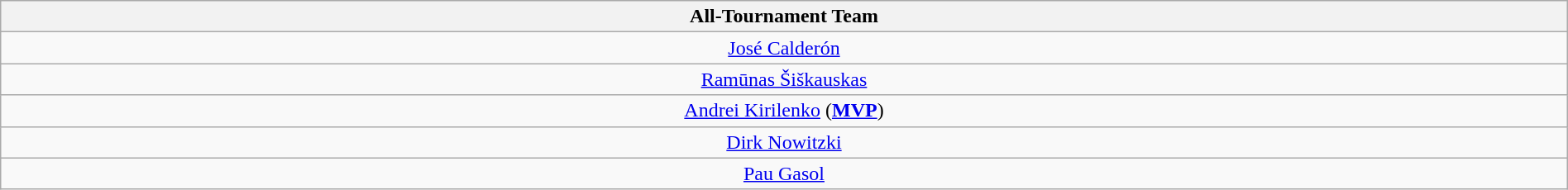<table class="wikitable sortable" style="text-align:center; width: 100%">
<tr>
<th>All-Tournament Team</th>
</tr>
<tr>
<td> <a href='#'>José Calderón</a></td>
</tr>
<tr>
<td> <a href='#'>Ramūnas Šiškauskas</a></td>
</tr>
<tr>
<td> <a href='#'>Andrei Kirilenko</a> (<strong><a href='#'>MVP</a></strong>)</td>
</tr>
<tr>
<td> <a href='#'>Dirk Nowitzki</a></td>
</tr>
<tr>
<td> <a href='#'>Pau Gasol</a></td>
</tr>
</table>
